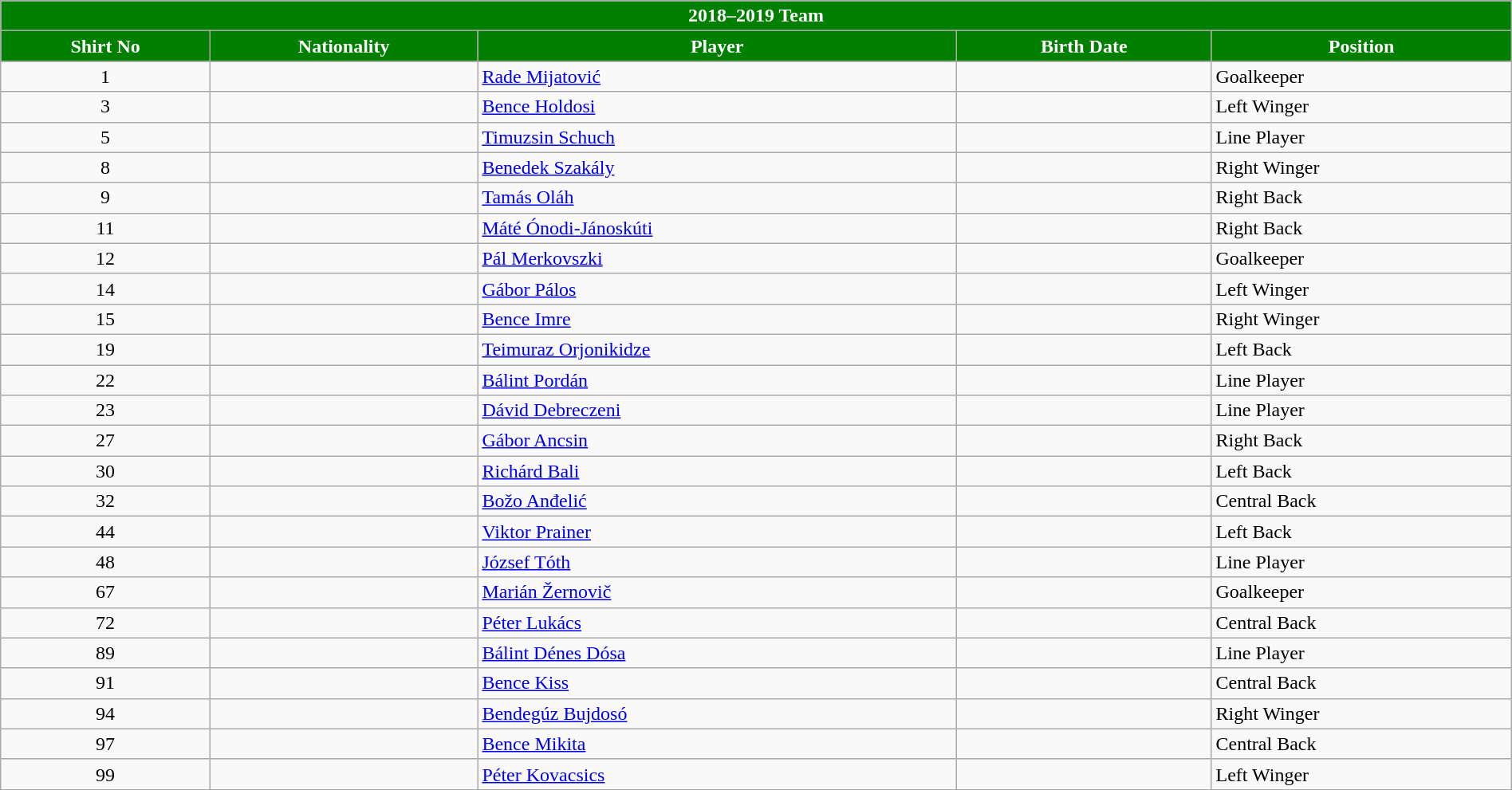<table class="wikitable collapsible collapsed" style="width:100%;">
<tr>
<th colspan=5 style="background-color:#007F00;color:#FFFFFF;text-align:center;"> <strong>2018–2019 Team</strong></th>
</tr>
<tr>
<th style="color:#FFFFFF; background:#007F00">Shirt No</th>
<th style="color:#FFFFFF; background:#007F00">Nationality</th>
<th style="color:#FFFFFF; background:#007F00">Player</th>
<th style="color:#FFFFFF; background:#007F00">Birth Date</th>
<th style="color:#FFFFFF; background:#007F00">Position</th>
</tr>
<tr>
<td align=center>1</td>
<td></td>
<td><a href='#'>Rade Mijatović</a></td>
<td></td>
<td>Goalkeeper</td>
</tr>
<tr>
<td align=center>3</td>
<td></td>
<td><a href='#'>Bence Holdosi</a></td>
<td></td>
<td>Left Winger</td>
</tr>
<tr>
<td align=center>5</td>
<td></td>
<td><a href='#'>Timuzsin Schuch</a></td>
<td></td>
<td>Line Player</td>
</tr>
<tr>
<td align=center>8</td>
<td></td>
<td><a href='#'>Benedek Szakály</a></td>
<td></td>
<td>Right Winger</td>
</tr>
<tr>
<td align=center>9</td>
<td></td>
<td><a href='#'>Tamás Oláh</a></td>
<td></td>
<td>Right Back</td>
</tr>
<tr>
<td align=center>11</td>
<td></td>
<td><a href='#'>Máté Ónodi-Jánoskúti</a></td>
<td></td>
<td>Right Back</td>
</tr>
<tr>
<td align=center>12</td>
<td></td>
<td><a href='#'>Pál Merkovszki</a></td>
<td></td>
<td>Goalkeeper</td>
</tr>
<tr>
<td align=center>14</td>
<td></td>
<td><a href='#'>Gábor Pálos</a></td>
<td></td>
<td>Left Winger</td>
</tr>
<tr>
<td align=center>15</td>
<td></td>
<td><a href='#'>Bence Imre</a></td>
<td></td>
<td>Right Winger</td>
</tr>
<tr>
<td align=center>19</td>
<td></td>
<td><a href='#'>Teimuraz Orjonikidze</a></td>
<td></td>
<td>Left Back</td>
</tr>
<tr>
<td align=center>22</td>
<td></td>
<td><a href='#'>Bálint Pordán</a></td>
<td></td>
<td>Line Player</td>
</tr>
<tr>
<td align=center>23</td>
<td></td>
<td><a href='#'>Dávid Debreczeni</a></td>
<td></td>
<td>Line Player</td>
</tr>
<tr>
<td align=center>27</td>
<td></td>
<td><a href='#'>Gábor Ancsin</a></td>
<td></td>
<td>Right Back</td>
</tr>
<tr>
<td align=center>30</td>
<td></td>
<td><a href='#'>Richárd Bali</a></td>
<td></td>
<td>Left Back</td>
</tr>
<tr>
<td align=center>32</td>
<td></td>
<td><a href='#'>Božo Anđelić</a></td>
<td></td>
<td>Central Back</td>
</tr>
<tr>
<td align=center>44</td>
<td></td>
<td><a href='#'>Viktor Prainer</a></td>
<td></td>
<td>Left Back</td>
</tr>
<tr>
<td align=center>48</td>
<td></td>
<td><a href='#'>József Tóth</a></td>
<td></td>
<td>Line Player</td>
</tr>
<tr>
<td align=center>67</td>
<td></td>
<td><a href='#'>Marián Žernovič</a></td>
<td></td>
<td>Goalkeeper</td>
</tr>
<tr>
<td align=center>72</td>
<td></td>
<td><a href='#'>Péter Lukács</a></td>
<td></td>
<td>Central Back</td>
</tr>
<tr>
<td align=center>89</td>
<td></td>
<td><a href='#'>Bálint Dénes Dósa</a></td>
<td></td>
<td>Line Player</td>
</tr>
<tr>
<td align=center>91</td>
<td></td>
<td><a href='#'>Bence Kiss</a></td>
<td></td>
<td>Central Back</td>
</tr>
<tr>
<td align=center>94</td>
<td></td>
<td><a href='#'>Bendegúz Bujdosó</a></td>
<td></td>
<td>Right Winger</td>
</tr>
<tr>
<td align=center>97</td>
<td></td>
<td><a href='#'>Bence Mikita</a></td>
<td></td>
<td>Central Back</td>
</tr>
<tr>
<td align=center>99</td>
<td></td>
<td><a href='#'>Péter Kovacsics</a></td>
<td></td>
<td>Left Winger</td>
</tr>
</table>
